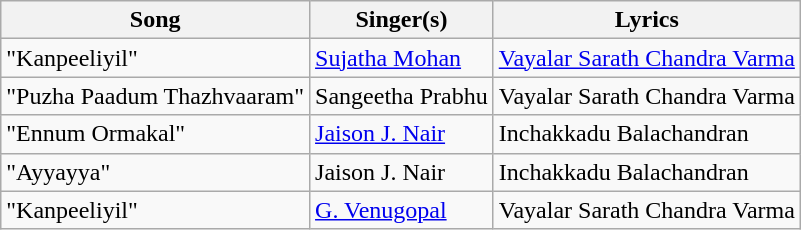<table class="wikitable">
<tr>
<th>Song</th>
<th>Singer(s)</th>
<th>Lyrics</th>
</tr>
<tr>
<td>"Kanpeeliyil"</td>
<td><a href='#'>Sujatha Mohan</a></td>
<td><a href='#'>Vayalar Sarath Chandra Varma</a></td>
</tr>
<tr>
<td>"Puzha Paadum Thazhvaaram"</td>
<td>Sangeetha Prabhu</td>
<td>Vayalar Sarath Chandra Varma</td>
</tr>
<tr>
<td>"Ennum Ormakal"</td>
<td><a href='#'>Jaison J. Nair</a></td>
<td>Inchakkadu Balachandran</td>
</tr>
<tr>
<td>"Ayyayya"</td>
<td>Jaison J. Nair</td>
<td>Inchakkadu Balachandran</td>
</tr>
<tr>
<td>"Kanpeeliyil"</td>
<td><a href='#'>G. Venugopal</a></td>
<td>Vayalar Sarath Chandra Varma</td>
</tr>
</table>
